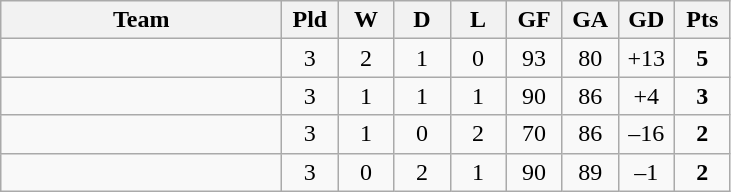<table class="wikitable" style="text-align: center;">
<tr>
<th width="180">Team</th>
<th width="30">Pld</th>
<th width="30">W</th>
<th width="30">D</th>
<th width="30">L</th>
<th width="30">GF</th>
<th width="30">GA</th>
<th width="30">GD</th>
<th width="30">Pts</th>
</tr>
<tr>
<td align="left"></td>
<td>3</td>
<td>2</td>
<td>1</td>
<td>0</td>
<td>93</td>
<td>80</td>
<td>+13</td>
<td><strong>5</strong></td>
</tr>
<tr>
<td align="left"></td>
<td>3</td>
<td>1</td>
<td>1</td>
<td>1</td>
<td>90</td>
<td>86</td>
<td>+4</td>
<td><strong>3</strong></td>
</tr>
<tr>
<td align="left"></td>
<td>3</td>
<td>1</td>
<td>0</td>
<td>2</td>
<td>70</td>
<td>86</td>
<td>–16</td>
<td><strong>2</strong></td>
</tr>
<tr>
<td align="left"></td>
<td>3</td>
<td>0</td>
<td>2</td>
<td>1</td>
<td>90</td>
<td>89</td>
<td>–1</td>
<td><strong>2</strong></td>
</tr>
</table>
